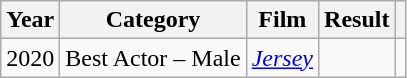<table class="wikitable sortable plainrowheaders">
<tr>
<th scope="col">Year</th>
<th scope="col">Category</th>
<th scope="col">Film</th>
<th scope="col">Result</th>
<th scope="col" class="unsortable"></th>
</tr>
<tr>
<td>2020</td>
<td>Best Actor – Male</td>
<td><em><a href='#'>Jersey</a></em></td>
<td></td>
<td></td>
</tr>
</table>
